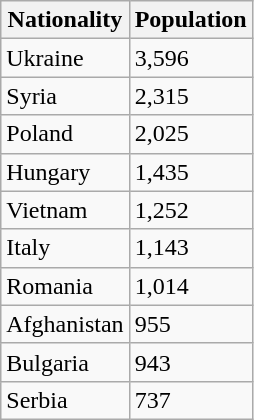<table class="wikitable floatright">
<tr>
<th>Nationality</th>
<th>Population</th>
</tr>
<tr>
<td>Ukraine</td>
<td>3,596</td>
</tr>
<tr>
<td>Syria</td>
<td>2,315</td>
</tr>
<tr>
<td>Poland</td>
<td>2,025</td>
</tr>
<tr>
<td>Hungary</td>
<td>1,435</td>
</tr>
<tr>
<td>Vietnam</td>
<td>1,252</td>
</tr>
<tr>
<td>Italy</td>
<td>1,143</td>
</tr>
<tr>
<td>Romania</td>
<td>1,014</td>
</tr>
<tr>
<td>Afghanistan</td>
<td>955</td>
</tr>
<tr>
<td>Bulgaria</td>
<td>943</td>
</tr>
<tr>
<td>Serbia</td>
<td>737</td>
</tr>
</table>
